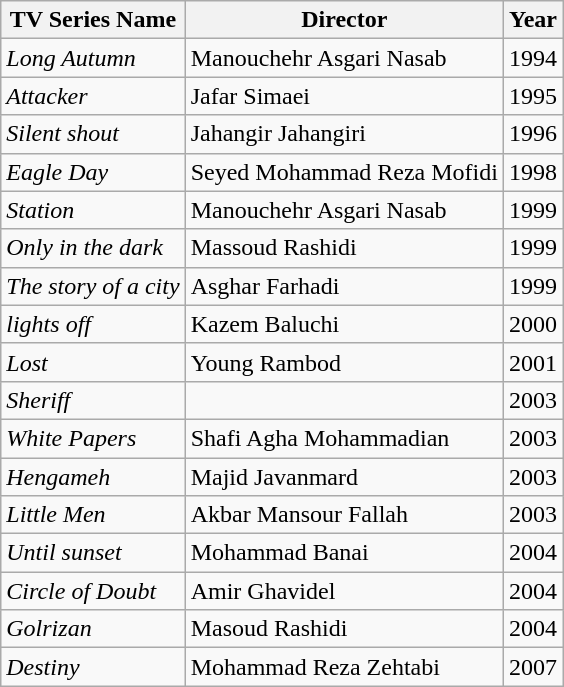<table class="wikitable">
<tr>
<th>TV Series Name</th>
<th>Director</th>
<th>Year</th>
</tr>
<tr>
<td><em>Long Autumn</em></td>
<td>Manouchehr Asgari Nasab</td>
<td>1994</td>
</tr>
<tr>
<td><em>Attacker</em></td>
<td>Jafar Simaei</td>
<td>1995</td>
</tr>
<tr>
<td><em>Silent shout</em></td>
<td>Jahangir Jahangiri</td>
<td>1996</td>
</tr>
<tr>
<td><em>Eagle Day</em></td>
<td>Seyed Mohammad Reza Mofidi</td>
<td>1998</td>
</tr>
<tr>
<td><em>Station</em></td>
<td>Manouchehr Asgari Nasab</td>
<td>1999</td>
</tr>
<tr>
<td><em>Only in the dark</em></td>
<td>Massoud Rashidi</td>
<td>1999</td>
</tr>
<tr>
<td><em>The story of a city</em></td>
<td>Asghar Farhadi</td>
<td>1999</td>
</tr>
<tr>
<td><em>lights off</em></td>
<td>Kazem Baluchi</td>
<td>2000</td>
</tr>
<tr>
<td><em>Lost</em></td>
<td>Young Rambod</td>
<td>2001</td>
</tr>
<tr>
<td><em>Sheriff</em></td>
<td></td>
<td>2003</td>
</tr>
<tr>
<td><em>White Papers</em></td>
<td>Shafi Agha Mohammadian</td>
<td>2003</td>
</tr>
<tr>
<td><em>Hengameh</em></td>
<td>Majid Javanmard</td>
<td>2003</td>
</tr>
<tr>
<td><em>Little Men</em></td>
<td>Akbar Mansour Fallah</td>
<td>2003</td>
</tr>
<tr>
<td><em>Until sunset</em></td>
<td>Mohammad Banai</td>
<td>2004</td>
</tr>
<tr>
<td><em>Circle of Doubt</em></td>
<td>Amir Ghavidel</td>
<td>2004</td>
</tr>
<tr>
<td><em>Golrizan</em></td>
<td>Masoud Rashidi</td>
<td>2004</td>
</tr>
<tr>
<td><em>Destiny</em></td>
<td>Mohammad Reza Zehtabi</td>
<td>2007</td>
</tr>
</table>
